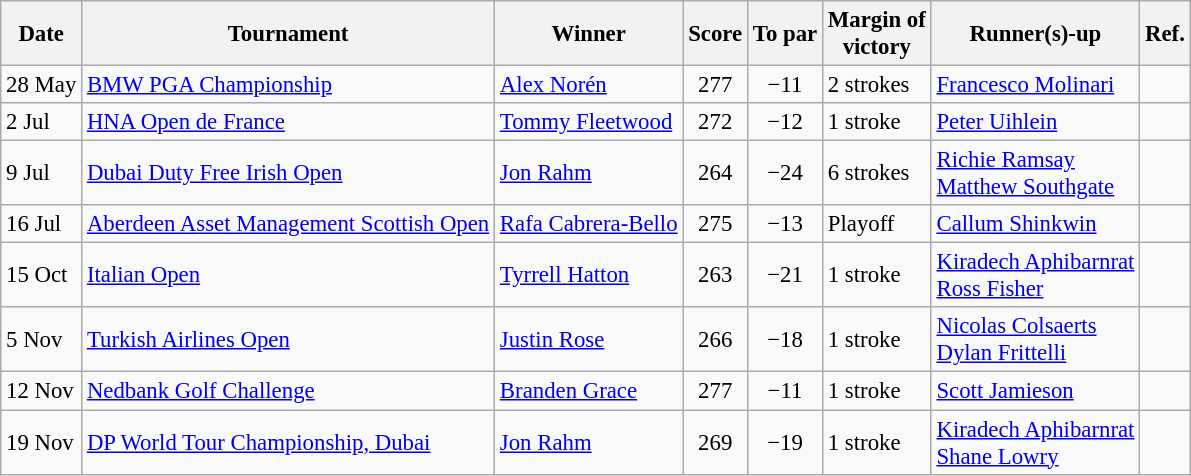<table class=wikitable style="font-size:95%">
<tr>
<th>Date</th>
<th>Tournament</th>
<th>Winner</th>
<th>Score</th>
<th>To par</th>
<th>Margin of<br>victory</th>
<th>Runner(s)-up</th>
<th>Ref.</th>
</tr>
<tr>
<td>28 May</td>
<td><a href='#'>BMW PGA Championship</a></td>
<td> <a href='#'>Alex Norén</a></td>
<td align=center>277</td>
<td align=center>−11</td>
<td>2 strokes</td>
<td> <a href='#'>Francesco Molinari</a></td>
<td></td>
</tr>
<tr>
<td>2 Jul</td>
<td><a href='#'>HNA Open de France</a></td>
<td> <a href='#'>Tommy Fleetwood</a></td>
<td align=center>272</td>
<td align=center>−12</td>
<td>1 stroke</td>
<td> <a href='#'>Peter Uihlein</a></td>
<td></td>
</tr>
<tr>
<td>9 Jul</td>
<td><a href='#'>Dubai Duty Free Irish Open</a></td>
<td> <a href='#'>Jon Rahm</a></td>
<td align=center>264</td>
<td align=center>−24</td>
<td>6 strokes</td>
<td> <a href='#'>Richie Ramsay</a><br> <a href='#'>Matthew Southgate</a></td>
<td></td>
</tr>
<tr>
<td>16 Jul</td>
<td><a href='#'>Aberdeen Asset Management Scottish Open</a></td>
<td> <a href='#'>Rafa Cabrera-Bello</a></td>
<td align=center>275</td>
<td align=center>−13</td>
<td>Playoff</td>
<td> <a href='#'>Callum Shinkwin</a></td>
<td></td>
</tr>
<tr>
<td>15 Oct</td>
<td><a href='#'>Italian Open</a></td>
<td> <a href='#'>Tyrrell Hatton</a></td>
<td align=center>263</td>
<td align=center>−21</td>
<td>1 stroke</td>
<td> <a href='#'>Kiradech Aphibarnrat</a><br> <a href='#'>Ross Fisher</a></td>
<td></td>
</tr>
<tr>
<td>5 Nov</td>
<td><a href='#'>Turkish Airlines Open</a></td>
<td> <a href='#'>Justin Rose</a></td>
<td align=center>266</td>
<td align=center>−18</td>
<td>1 stroke</td>
<td> <a href='#'>Nicolas Colsaerts</a><br> <a href='#'>Dylan Frittelli</a></td>
<td></td>
</tr>
<tr>
<td>12 Nov</td>
<td><a href='#'>Nedbank Golf Challenge</a></td>
<td> <a href='#'>Branden Grace</a></td>
<td align=center>277</td>
<td align=center>−11</td>
<td>1 stroke</td>
<td> <a href='#'>Scott Jamieson</a></td>
<td></td>
</tr>
<tr>
<td>19 Nov</td>
<td><a href='#'>DP World Tour Championship, Dubai</a></td>
<td> <a href='#'>Jon Rahm</a></td>
<td align=center>269</td>
<td align=center>−19</td>
<td>1 stroke</td>
<td> <a href='#'>Kiradech Aphibarnrat</a><br> <a href='#'>Shane Lowry</a></td>
<td></td>
</tr>
</table>
